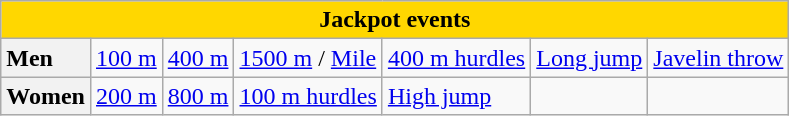<table class=wikitable>
<tr>
<td colspan=7 bgcolor=gold align=center><strong>Jackpot events</strong></td>
</tr>
<tr>
<td bgcolor=#F2F2F2><strong>Men</strong></td>
<td><a href='#'>100 m</a></td>
<td><a href='#'>400 m</a></td>
<td><a href='#'>1500 m</a> / <a href='#'>Mile</a></td>
<td><a href='#'>400 m hurdles</a></td>
<td><a href='#'>Long jump</a></td>
<td><a href='#'>Javelin throw</a></td>
</tr>
<tr>
<td bgcolor=#F2F2F2><strong>Women</strong></td>
<td><a href='#'>200 m</a></td>
<td><a href='#'>800 m</a></td>
<td><a href='#'>100 m hurdles</a></td>
<td><a href='#'>High jump</a></td>
<td></td>
<td></td>
</tr>
</table>
